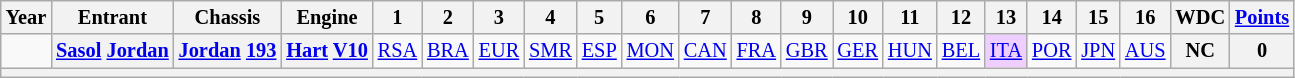<table class="wikitable" style="text-align:center; font-size:85%">
<tr>
<th>Year</th>
<th>Entrant</th>
<th>Chassis</th>
<th>Engine</th>
<th>1</th>
<th>2</th>
<th>3</th>
<th>4</th>
<th>5</th>
<th>6</th>
<th>7</th>
<th>8</th>
<th>9</th>
<th>10</th>
<th>11</th>
<th>12</th>
<th>13</th>
<th>14</th>
<th>15</th>
<th>16</th>
<th>WDC</th>
<th><a href='#'>Points</a></th>
</tr>
<tr>
<td></td>
<th nowrap><a href='#'>Sasol</a> <a href='#'>Jordan</a></th>
<th nowrap><a href='#'>Jordan</a> <a href='#'>193</a></th>
<th nowrap><a href='#'>Hart</a> <a href='#'>V10</a></th>
<td><a href='#'>RSA</a></td>
<td><a href='#'>BRA</a></td>
<td><a href='#'>EUR</a></td>
<td><a href='#'>SMR</a></td>
<td><a href='#'>ESP</a></td>
<td><a href='#'>MON</a></td>
<td><a href='#'>CAN</a></td>
<td><a href='#'>FRA</a></td>
<td><a href='#'>GBR</a></td>
<td><a href='#'>GER</a></td>
<td><a href='#'>HUN</a></td>
<td><a href='#'>BEL</a></td>
<td style="background:#EFCFFF;"><a href='#'>ITA</a><br></td>
<td><a href='#'>POR</a></td>
<td><a href='#'>JPN</a></td>
<td><a href='#'>AUS</a></td>
<th>NC</th>
<th>0</th>
</tr>
<tr>
<th colspan="22"></th>
</tr>
</table>
